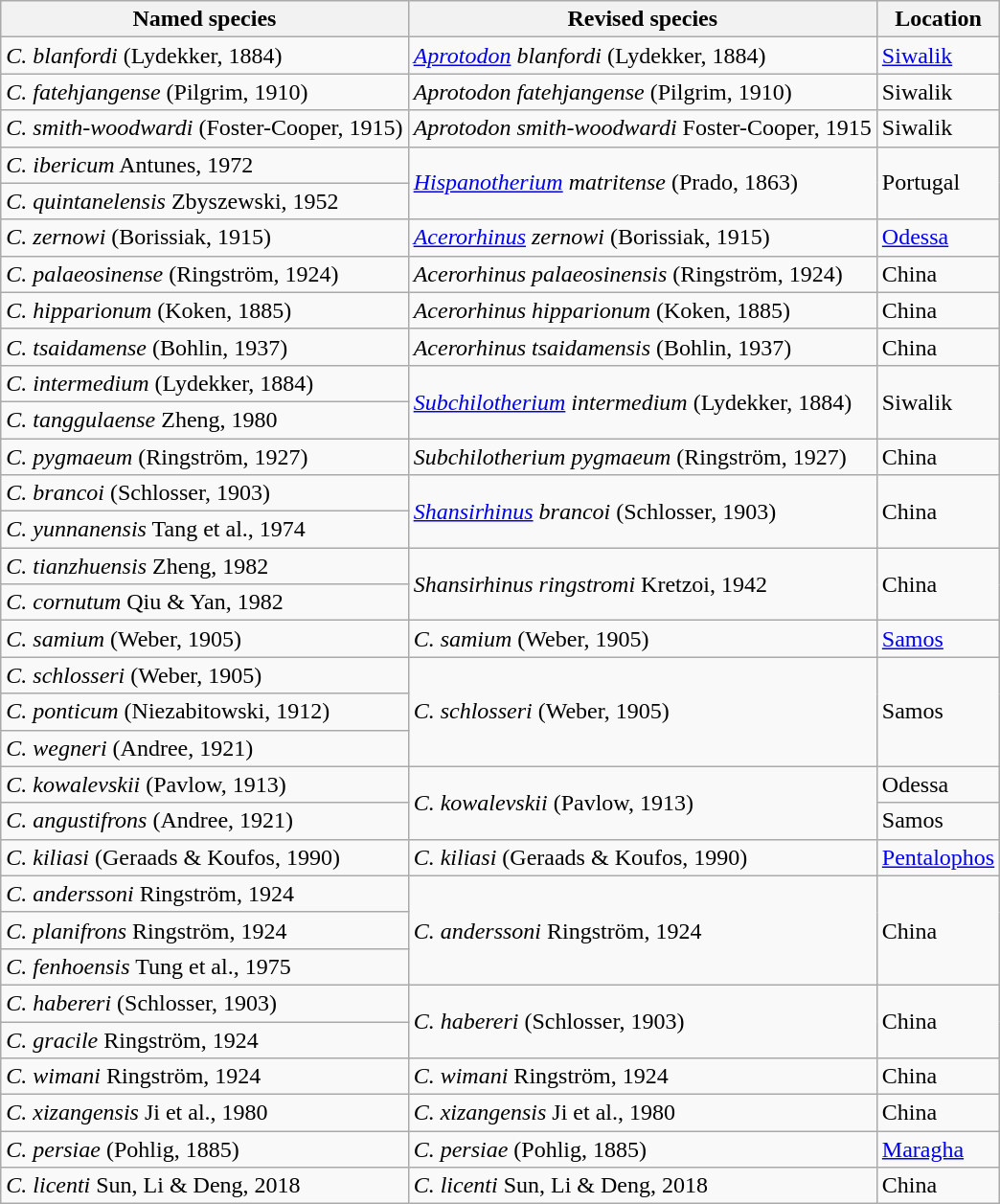<table class="wikitable">
<tr>
<th>Named species</th>
<th>Revised species</th>
<th>Location</th>
</tr>
<tr>
<td><em>C. blanfordi</em> (Lydekker, 1884)</td>
<td><em><a href='#'>Aprotodon</a> blanfordi</em> (Lydekker, 1884)</td>
<td><a href='#'>Siwalik</a></td>
</tr>
<tr>
<td><em>C. fatehjangense</em> (Pilgrim, 1910)</td>
<td><em>Aprotodon fatehjangense</em> (Pilgrim, 1910)</td>
<td>Siwalik</td>
</tr>
<tr>
<td><em>C. smith-woodwardi</em> (Foster-Cooper, 1915)</td>
<td><em>Aprotodon smith-woodwardi</em> Foster-Cooper, 1915</td>
<td>Siwalik</td>
</tr>
<tr>
<td><em>C. ibericum</em> Antunes, 1972</td>
<td rowspan="2"><em><a href='#'>Hispanotherium</a> matritense</em> (Prado, 1863)</td>
<td rowspan="2">Portugal</td>
</tr>
<tr>
<td><em>C. quintanelensis</em> Zbyszewski, 1952</td>
</tr>
<tr>
<td><em>C. zernowi</em> (Borissiak, 1915)</td>
<td><em><a href='#'>Acerorhinus</a> zernowi</em> (Borissiak, 1915)</td>
<td><a href='#'>Odessa</a></td>
</tr>
<tr>
<td><em>C. palaeosinense</em> (Ringström, 1924)</td>
<td><em>Acerorhinus palaeosinensis</em> (Ringström, 1924)</td>
<td>China</td>
</tr>
<tr>
<td><em>C. hipparionum</em> (Koken, 1885)</td>
<td><em>Acerorhinus hipparionum</em> (Koken, 1885)</td>
<td>China</td>
</tr>
<tr>
<td><em>C. tsaidamense</em> (Bohlin, 1937)</td>
<td><em>Acerorhinus tsaidamensis</em> (Bohlin, 1937)</td>
<td>China</td>
</tr>
<tr>
<td><em>C. intermedium</em> (Lydekker, 1884)</td>
<td rowspan="2"><em><a href='#'>Subchilotherium</a> intermedium</em> (Lydekker, 1884)</td>
<td rowspan="2">Siwalik</td>
</tr>
<tr>
<td><em>C. tanggulaense</em> Zheng, 1980</td>
</tr>
<tr>
<td><em>C. pygmaeum</em> (Ringström, 1927)</td>
<td><em>Subchilotherium pygmaeum</em> (Ringström, 1927)</td>
<td>China</td>
</tr>
<tr>
<td><em>C. brancoi</em> (Schlosser, 1903)</td>
<td rowspan="2"><em><a href='#'>Shansirhinus</a> brancoi</em> (Schlosser, 1903)</td>
<td rowspan="2">China</td>
</tr>
<tr>
<td><em>C. yunnanensis</em> Tang et al., 1974</td>
</tr>
<tr>
<td><em>C. tianzhuensis</em> Zheng, 1982</td>
<td rowspan="2"><em>Shansirhinus ringstromi</em> Kretzoi, 1942</td>
<td rowspan="2">China</td>
</tr>
<tr>
<td><em>C. cornutum</em> Qiu & Yan, 1982</td>
</tr>
<tr>
<td><em>C. samium</em> (Weber, 1905)</td>
<td><em>C. samium</em> (Weber, 1905)</td>
<td><a href='#'>Samos</a></td>
</tr>
<tr>
<td><em>C. schlosseri</em> (Weber, 1905)</td>
<td rowspan="3"><em>C. schlosseri</em> (Weber, 1905)</td>
<td rowspan="3">Samos</td>
</tr>
<tr>
<td><em>C. ponticum</em> (Niezabitowski, 1912)</td>
</tr>
<tr>
<td><em>C. wegneri</em> (Andree, 1921)</td>
</tr>
<tr>
<td><em>C. kowalevskii</em> (Pavlow, 1913)</td>
<td rowspan="2"><em>C. kowalevskii</em> (Pavlow, 1913)</td>
<td>Odessa</td>
</tr>
<tr>
<td><em>C. angustifrons</em> (Andree, 1921)</td>
<td>Samos</td>
</tr>
<tr>
<td><em>C. kiliasi</em> (Geraads & Koufos, 1990)</td>
<td><em>C. kiliasi</em> (Geraads & Koufos, 1990)</td>
<td><a href='#'>Pentalophos</a></td>
</tr>
<tr>
<td><em>C. anderssoni</em> Ringström, 1924</td>
<td rowspan="3"><em>C. anderssoni</em> Ringström, 1924</td>
<td rowspan="3">China</td>
</tr>
<tr>
<td><em>C. planifrons</em> Ringström, 1924</td>
</tr>
<tr>
<td><em>C. fenhoensis</em> Tung et al., 1975</td>
</tr>
<tr>
<td><em>C. habereri</em> (Schlosser, 1903)</td>
<td rowspan="2"><em>C. habereri</em> (Schlosser, 1903)</td>
<td rowspan="2">China</td>
</tr>
<tr>
<td><em>C. gracile</em> Ringström, 1924</td>
</tr>
<tr>
<td><em>C. wimani</em> Ringström, 1924</td>
<td><em>C. wimani</em> Ringström, 1924</td>
<td>China</td>
</tr>
<tr>
<td><em>C. xizangensis</em> Ji et al., 1980</td>
<td><em>C. xizangensis</em> Ji et al., 1980</td>
<td>China</td>
</tr>
<tr>
<td><em>C. persiae</em> (Pohlig, 1885)</td>
<td><em>C. persiae</em> (Pohlig, 1885)</td>
<td><a href='#'>Maragha</a></td>
</tr>
<tr>
<td><em>C. licenti</em> Sun, Li & Deng, 2018</td>
<td><em>C. licenti</em> Sun, Li & Deng, 2018</td>
<td>China</td>
</tr>
</table>
